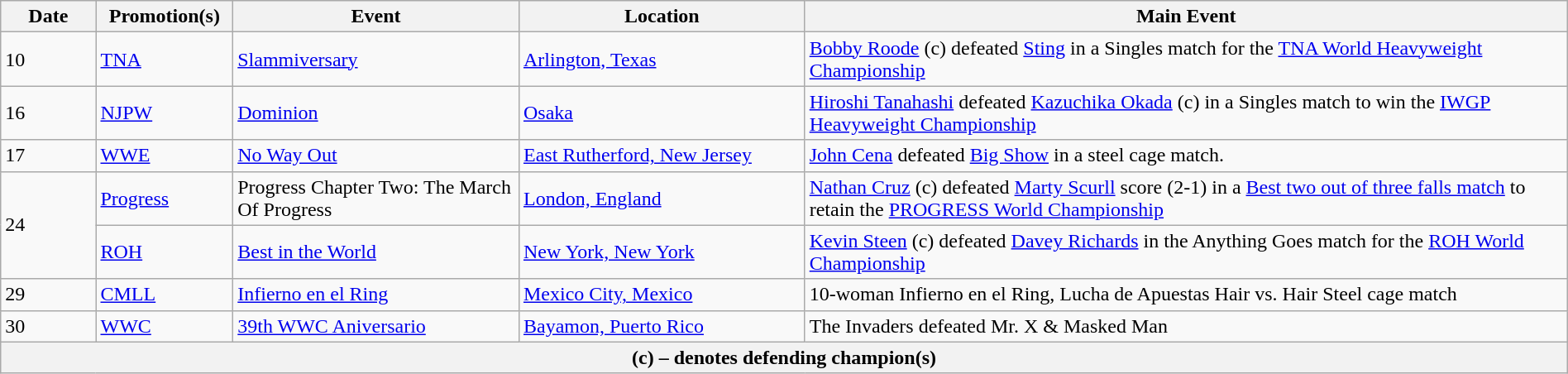<table class="wikitable" style="width:100%;">
<tr>
<th width=5%>Date</th>
<th width=5%>Promotion(s)</th>
<th width=15%>Event</th>
<th width=15%>Location</th>
<th width=40%>Main Event</th>
</tr>
<tr>
<td>10</td>
<td><a href='#'>TNA</a></td>
<td><a href='#'>Slammiversary</a></td>
<td><a href='#'>Arlington, Texas</a></td>
<td><a href='#'>Bobby Roode</a> (c) defeated <a href='#'>Sting</a> in a Singles match for the <a href='#'>TNA World Heavyweight Championship</a></td>
</tr>
<tr>
<td>16</td>
<td><a href='#'>NJPW</a></td>
<td><a href='#'>Dominion</a></td>
<td><a href='#'>Osaka</a></td>
<td><a href='#'>Hiroshi Tanahashi</a> defeated <a href='#'>Kazuchika Okada</a> (c) in a Singles match to win the <a href='#'>IWGP Heavyweight Championship</a></td>
</tr>
<tr>
<td>17</td>
<td><a href='#'>WWE</a></td>
<td><a href='#'>No Way Out</a></td>
<td><a href='#'>East Rutherford, New Jersey</a></td>
<td><a href='#'>John Cena</a> defeated <a href='#'>Big Show</a> in a steel cage match.<br></td>
</tr>
<tr>
<td rowspan=2>24</td>
<td><a href='#'>Progress</a></td>
<td>Progress Chapter Two: The March Of Progress</td>
<td><a href='#'>London, England</a></td>
<td><a href='#'>Nathan Cruz</a> (c) defeated <a href='#'>Marty Scurll</a> score (2-1) in a <a href='#'>Best two out of three falls match</a> to retain the <a href='#'>PROGRESS World Championship</a></td>
</tr>
<tr>
<td><a href='#'>ROH</a></td>
<td><a href='#'>Best in the World</a></td>
<td><a href='#'>New York, New York</a></td>
<td><a href='#'>Kevin Steen</a> (c) defeated <a href='#'>Davey Richards</a> in the Anything Goes match for the <a href='#'>ROH World Championship</a></td>
</tr>
<tr>
<td>29</td>
<td><a href='#'>CMLL</a></td>
<td><a href='#'>Infierno en el Ring</a></td>
<td><a href='#'>Mexico City, Mexico</a></td>
<td>10-woman Infierno en el Ring, Lucha de Apuestas Hair vs. Hair Steel cage match</td>
</tr>
<tr>
<td>30</td>
<td><a href='#'>WWC</a></td>
<td><a href='#'>39th WWC Aniversario</a></td>
<td><a href='#'>Bayamon, Puerto Rico</a></td>
<td>The Invaders defeated Mr. X & Masked Man</td>
</tr>
<tr>
<th colspan="6">(c) – denotes defending champion(s)</th>
</tr>
</table>
